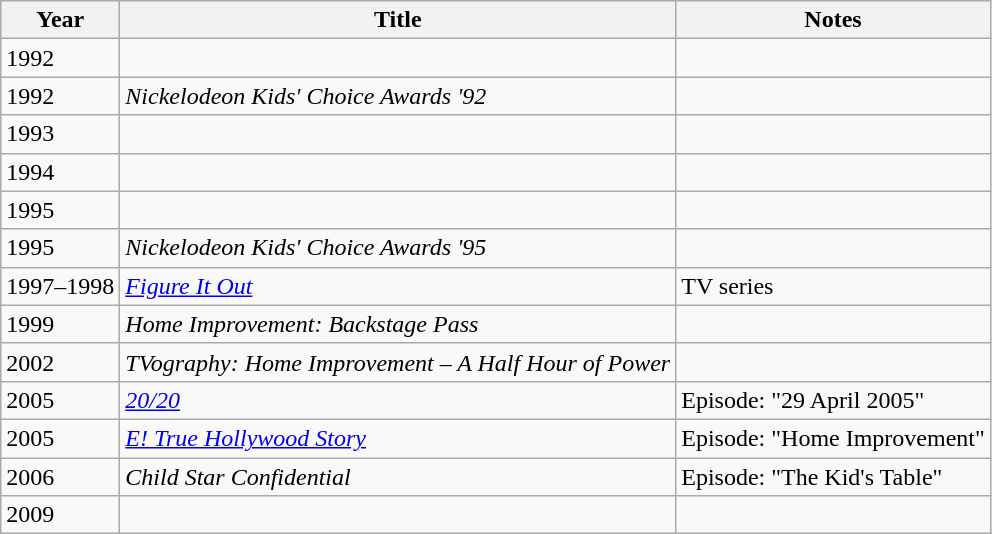<table class="wikitable sortable">
<tr>
<th>Year</th>
<th>Title</th>
<th class="unsortable">Notes</th>
</tr>
<tr>
<td>1992</td>
<td><em></em></td>
<td></td>
</tr>
<tr>
<td>1992</td>
<td><em>Nickelodeon Kids' Choice Awards '92</em></td>
<td></td>
</tr>
<tr>
<td>1993</td>
<td><em></em></td>
<td></td>
</tr>
<tr>
<td>1994</td>
<td><em></em></td>
<td></td>
</tr>
<tr>
<td>1995</td>
<td><em></em></td>
<td></td>
</tr>
<tr>
<td>1995</td>
<td><em>Nickelodeon Kids' Choice Awards '95</em></td>
<td></td>
</tr>
<tr>
<td>1997–1998</td>
<td><em><a href='#'>Figure It Out</a></em></td>
<td>TV series</td>
</tr>
<tr>
<td>1999</td>
<td><em>Home Improvement: Backstage Pass</em></td>
<td></td>
</tr>
<tr>
<td>2002</td>
<td><em>TVography: Home Improvement – A Half Hour of Power</em></td>
<td></td>
</tr>
<tr>
<td>2005</td>
<td><em><a href='#'>20/20</a></em></td>
<td>Episode: "29 April 2005"</td>
</tr>
<tr>
<td>2005</td>
<td><em><a href='#'>E! True Hollywood Story</a></em></td>
<td>Episode: "Home Improvement"</td>
</tr>
<tr>
<td>2006</td>
<td><em>Child Star Confidential</em></td>
<td>Episode: "The Kid's Table"</td>
</tr>
<tr>
<td>2009</td>
<td><em></em></td>
<td></td>
</tr>
</table>
